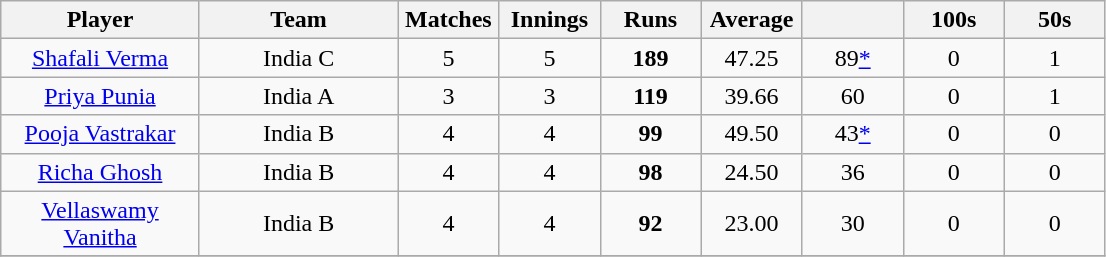<table class="wikitable" style="text-align:center;">
<tr>
<th width=125>Player</th>
<th width=125>Team</th>
<th width=60>Matches</th>
<th width=60>Innings</th>
<th width=60>Runs</th>
<th width=60>Average</th>
<th width=60></th>
<th width=60>100s</th>
<th width=60>50s</th>
</tr>
<tr>
<td><a href='#'>Shafali Verma</a></td>
<td>India C</td>
<td>5</td>
<td>5</td>
<td><strong>189</strong></td>
<td>47.25</td>
<td>89<a href='#'>*</a></td>
<td>0</td>
<td>1</td>
</tr>
<tr>
<td><a href='#'>Priya Punia</a></td>
<td>India A</td>
<td>3</td>
<td>3</td>
<td><strong>119</strong></td>
<td>39.66</td>
<td>60</td>
<td>0</td>
<td>1</td>
</tr>
<tr>
<td><a href='#'>Pooja Vastrakar</a></td>
<td>India B</td>
<td>4</td>
<td>4</td>
<td><strong>99</strong></td>
<td>49.50</td>
<td>43<a href='#'>*</a></td>
<td>0</td>
<td>0</td>
</tr>
<tr>
<td><a href='#'>Richa Ghosh</a></td>
<td>India B</td>
<td>4</td>
<td>4</td>
<td><strong>98</strong></td>
<td>24.50</td>
<td>36</td>
<td>0</td>
<td>0</td>
</tr>
<tr>
<td><a href='#'>Vellaswamy Vanitha</a></td>
<td>India B</td>
<td>4</td>
<td>4</td>
<td><strong>92</strong></td>
<td>23.00</td>
<td>30</td>
<td>0</td>
<td>0</td>
</tr>
<tr>
</tr>
</table>
